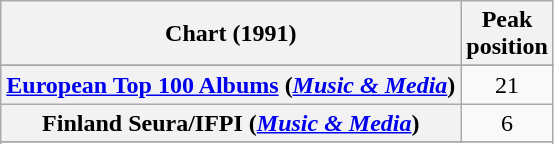<table class="wikitable sortable plainrowheaders">
<tr>
<th scope="col">Chart (1991)</th>
<th scope="col">Peak<br>position</th>
</tr>
<tr>
</tr>
<tr>
<th scope="row"><a href='#'>European Top 100 Albums</a> (<em><a href='#'>Music & Media</a></em>)</th>
<td align="center">21</td>
</tr>
<tr>
<th scope="row">Finland  Seura/IFPI (<em><a href='#'>Music & Media</a></em>)</th>
<td align="center">6</td>
</tr>
<tr>
</tr>
<tr>
</tr>
<tr>
</tr>
<tr>
</tr>
<tr>
</tr>
</table>
